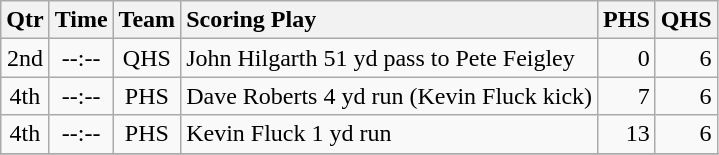<table class="wikitable">
<tr>
<th style="text-align: center;">Qtr</th>
<th style="text-align: center;">Time</th>
<th style="text-align: center;">Team</th>
<th style="text-align: left;">Scoring Play</th>
<th style="text-align: right;">PHS</th>
<th style="text-align: right;">QHS</th>
</tr>
<tr>
<td style="text-align: center;">2nd</td>
<td style="text-align: center;">--:--</td>
<td style="text-align: center;">QHS</td>
<td style="text-align: left;">John Hilgarth 51 yd pass to Pete Feigley</td>
<td style="text-align: right;">0</td>
<td style="text-align: right;">6</td>
</tr>
<tr>
<td style="text-align: center;">4th</td>
<td style="text-align: center;">--:--</td>
<td style="text-align: center;">PHS</td>
<td style="text-align: left;">Dave Roberts 4 yd run (Kevin Fluck kick)</td>
<td style="text-align: right;">7</td>
<td style="text-align: right;">6</td>
</tr>
<tr>
<td style="text-align: center;">4th</td>
<td style="text-align: center;">--:--</td>
<td style="text-align: center;">PHS</td>
<td style="text-align: left;">Kevin Fluck 1 yd run</td>
<td style="text-align: right;">13</td>
<td style="text-align: right;">6</td>
</tr>
<tr>
</tr>
</table>
